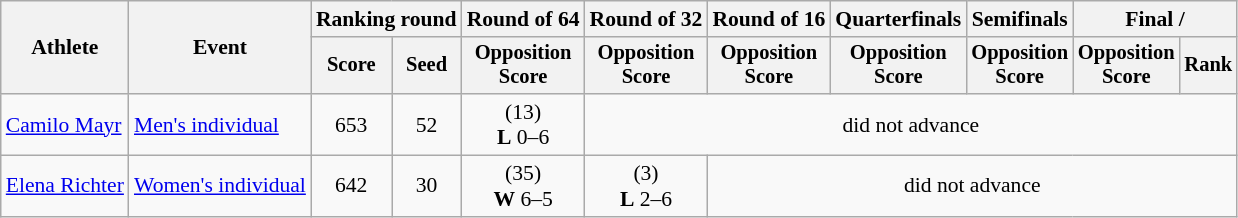<table class="wikitable" style="font-size:90%">
<tr>
<th rowspan="2">Athlete</th>
<th rowspan="2">Event</th>
<th colspan="2">Ranking round</th>
<th>Round of 64</th>
<th>Round of 32</th>
<th>Round of 16</th>
<th>Quarterfinals</th>
<th>Semifinals</th>
<th colspan="2">Final / </th>
</tr>
<tr style="font-size:95%">
<th>Score</th>
<th>Seed</th>
<th>Opposition<br>Score</th>
<th>Opposition<br>Score</th>
<th>Opposition<br>Score</th>
<th>Opposition<br>Score</th>
<th>Opposition<br>Score</th>
<th>Opposition<br>Score</th>
<th>Rank</th>
</tr>
<tr align=center>
<td align=left><a href='#'>Camilo Mayr</a></td>
<td align=left><a href='#'>Men's individual</a></td>
<td>653</td>
<td>52</td>
<td> (13)<br><strong>L</strong> 0–6</td>
<td colspan=6>did not advance</td>
</tr>
<tr align=center>
<td align=left><a href='#'>Elena Richter</a></td>
<td align=left><a href='#'>Women's individual</a></td>
<td>642</td>
<td>30</td>
<td> (35)<br><strong>W</strong> 6–5</td>
<td> (3)<br><strong>L</strong> 2–6</td>
<td colspan=5>did not advance</td>
</tr>
</table>
